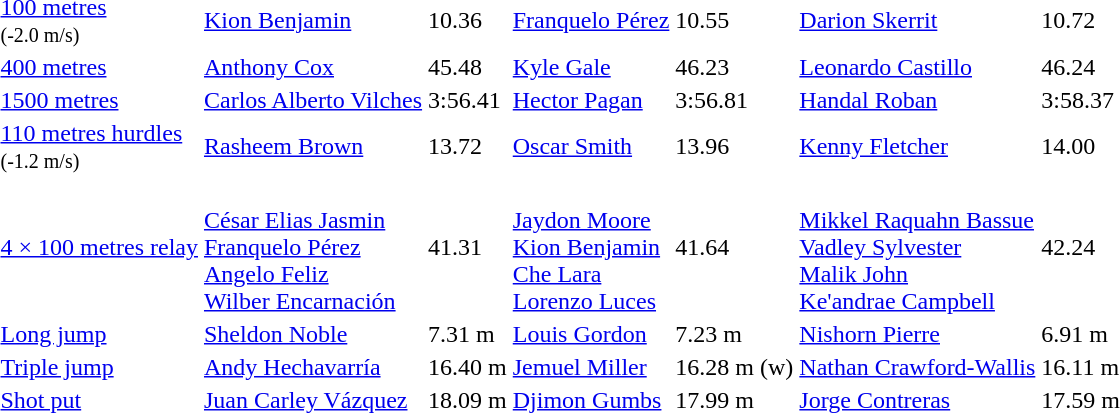<table>
<tr>
<td><a href='#'>100 metres</a> <br> <small>(-2.0 m/s)</small></td>
<td align=left><a href='#'>Kion Benjamin</a> <br> </td>
<td>10.36</td>
<td align=left><a href='#'>Franquelo Pérez</a> <br> </td>
<td>10.55</td>
<td align=left><a href='#'>Darion Skerrit</a> <br> </td>
<td>10.72</td>
</tr>
<tr>
<td><a href='#'>400 metres</a></td>
<td align=left><a href='#'>Anthony Cox</a> <br> </td>
<td>45.48</td>
<td align=left><a href='#'>Kyle Gale</a> <br> </td>
<td>46.23</td>
<td align=left><a href='#'>Leonardo Castillo</a> <br> </td>
<td>46.24</td>
</tr>
<tr>
<td><a href='#'>1500 metres</a></td>
<td align=left><a href='#'>Carlos Alberto Vilches</a> <br> </td>
<td>3:56.41</td>
<td align=left><a href='#'>Hector Pagan</a> <br> </td>
<td>3:56.81</td>
<td align=left><a href='#'>Handal Roban</a> <br> </td>
<td>3:58.37</td>
</tr>
<tr>
<td><a href='#'>110 metres hurdles</a> <br> <small>(-1.2 m/s)</small></td>
<td align=left><a href='#'>Rasheem Brown</a> <br> </td>
<td>13.72</td>
<td align=left><a href='#'>Oscar Smith</a> <br> </td>
<td>13.96</td>
<td align=left><a href='#'>Kenny Fletcher</a> <br> </td>
<td>14.00</td>
</tr>
<tr>
<td><a href='#'>4 × 100 metres relay</a></td>
<td align=left> <br> <a href='#'>César Elias Jasmin</a><br><a href='#'>Franquelo Pérez</a><br><a href='#'>Angelo Feliz</a><br><a href='#'>Wilber Encarnación</a></td>
<td>41.31</td>
<td align=left> <br> <a href='#'>Jaydon Moore</a><br><a href='#'>Kion Benjamin</a><br><a href='#'>Che Lara</a><br><a href='#'>Lorenzo Luces</a></td>
<td>41.64</td>
<td align=left> <br> <a href='#'>Mikkel Raquahn Bassue</a><br><a href='#'>Vadley Sylvester</a><br><a href='#'>Malik John</a><br><a href='#'>Ke'andrae Campbell</a></td>
<td>42.24</td>
</tr>
<tr>
<td><a href='#'>Long jump</a></td>
<td align=left><a href='#'>Sheldon Noble</a> <br> </td>
<td>7.31 m</td>
<td align=left><a href='#'>Louis Gordon</a> <br> </td>
<td>7.23 m</td>
<td align=left><a href='#'>Nishorn Pierre</a> <br> </td>
<td>6.91 m</td>
</tr>
<tr>
<td><a href='#'>Triple jump</a></td>
<td align=left><a href='#'>Andy Hechavarría</a> <br> </td>
<td>16.40 m</td>
<td align=left><a href='#'>Jemuel Miller</a> <br> </td>
<td>16.28 m (w)</td>
<td align=left><a href='#'>Nathan Crawford-Wallis</a> <br> </td>
<td>16.11 m</td>
</tr>
<tr>
<td><a href='#'>Shot put</a></td>
<td align=left><a href='#'>Juan Carley Vázquez</a> <br> </td>
<td>18.09 m</td>
<td align=left><a href='#'>Djimon Gumbs</a> <br> </td>
<td>17.99 m</td>
<td align=left><a href='#'>Jorge Contreras</a> <br> </td>
<td>17.59 m</td>
</tr>
</table>
